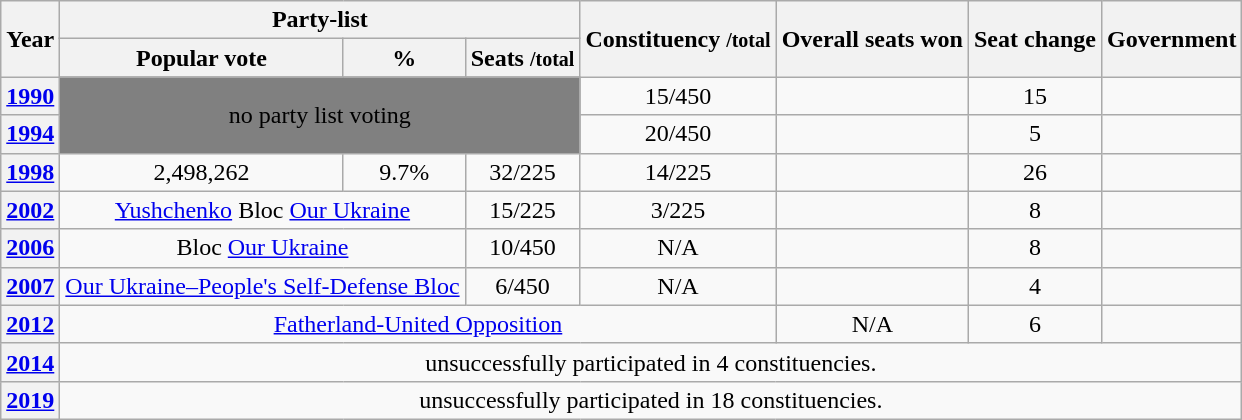<table class="wikitable" style="text-align:center">
<tr>
<th rowspan=2>Year</th>
<th colspan=3>Party-list</th>
<th rowspan=2>Constituency <small>/total</small></th>
<th rowspan=2>Overall seats won</th>
<th rowspan=2>Seat change</th>
<th rowspan=2>Government</th>
</tr>
<tr>
<th>Popular vote</th>
<th>%</th>
<th>Seats <small>/total</small></th>
</tr>
<tr>
<th><a href='#'>1990</a></th>
<td rowspan="2" colspan="3" style="background:gray;">no party list voting</td>
<td>15/450</td>
<td></td>
<td> 15</td>
<td></td>
</tr>
<tr>
<th><a href='#'>1994</a></th>
<td>20/450</td>
<td></td>
<td> 5</td>
<td></td>
</tr>
<tr>
<th><a href='#'>1998</a></th>
<td>2,498,262</td>
<td>9.7%</td>
<td>32/225</td>
<td>14/225</td>
<td></td>
<td> 26</td>
<td></td>
</tr>
<tr>
<th><a href='#'>2002</a></th>
<td colspan=2><a href='#'>Yushchenko</a> Bloc <a href='#'>Our Ukraine</a></td>
<td>15/225</td>
<td>3/225</td>
<td></td>
<td> 8</td>
<td></td>
</tr>
<tr>
<th><a href='#'>2006</a></th>
<td colspan=2>Bloc <a href='#'>Our Ukraine</a></td>
<td>10/450</td>
<td>N/A</td>
<td></td>
<td> 8</td>
<td></td>
</tr>
<tr>
<th><a href='#'>2007</a></th>
<td colspan=2><a href='#'>Our Ukraine–People's Self-Defense Bloc</a></td>
<td>6/450</td>
<td>N/A</td>
<td></td>
<td> 4</td>
<td></td>
</tr>
<tr>
<th><a href='#'>2012</a></th>
<td colspan=4><a href='#'>Fatherland-United Opposition</a></td>
<td>N/A</td>
<td> 6</td>
<td></td>
</tr>
<tr>
<th><a href='#'>2014</a></th>
<td colspan=7>unsuccessfully participated in 4 constituencies.</td>
</tr>
<tr>
<th><a href='#'>2019</a></th>
<td colspan=7>unsuccessfully participated in 18 constituencies.</td>
</tr>
</table>
